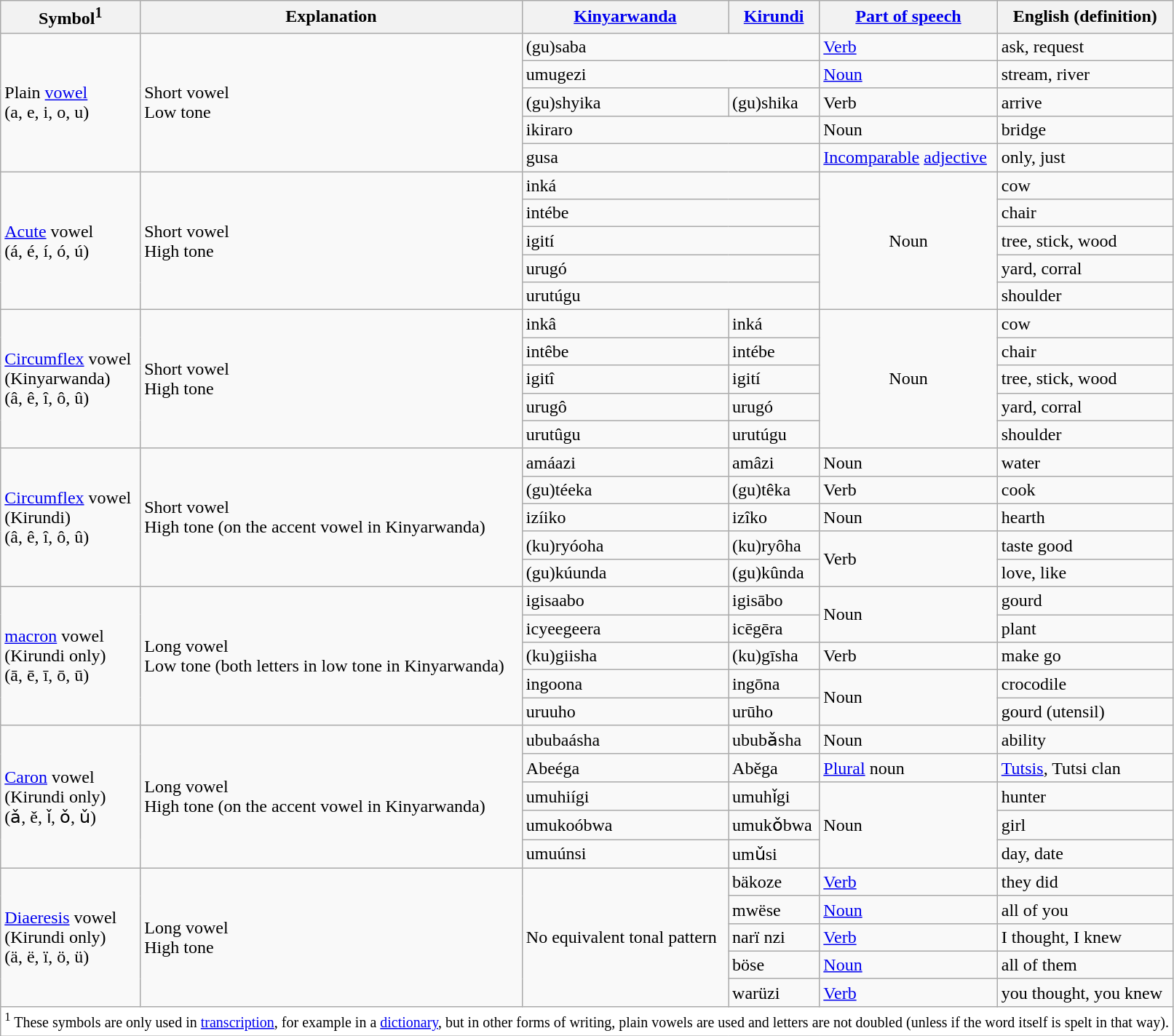<table class="wikitable">
<tr>
<th>Symbol<sup>1</sup></th>
<th>Explanation</th>
<th><a href='#'>Kinyarwanda</a></th>
<th><a href='#'>Kirundi</a></th>
<th><a href='#'>Part of speech</a></th>
<th>English (definition)</th>
</tr>
<tr>
<td rowspan="5">Plain <a href='#'>vowel</a><br>(a, e, i, o, u)</td>
<td rowspan="5">Short vowel<br>Low tone</td>
<td colspan="2">(gu)saba</td>
<td><a href='#'>Verb</a></td>
<td>ask, request</td>
</tr>
<tr>
<td colspan="2">umugezi</td>
<td><a href='#'>Noun</a></td>
<td>stream, river</td>
</tr>
<tr>
<td>(gu)shyika</td>
<td>(gu)shika</td>
<td>Verb</td>
<td>arrive</td>
</tr>
<tr>
<td colspan="2">ikiraro</td>
<td>Noun</td>
<td>bridge</td>
</tr>
<tr>
<td colspan="2">gusa</td>
<td><a href='#'>Incomparable</a> <a href='#'>adjective</a></td>
<td>only, just</td>
</tr>
<tr>
<td rowspan="5"><a href='#'>Acute</a> vowel<br>(á, é, í, ó, ú)</td>
<td rowspan="5">Short vowel<br>High tone</td>
<td colspan="2">inká</td>
<td rowspan="5" align="center">Noun</td>
<td>cow</td>
</tr>
<tr>
<td colspan="2">intébe</td>
<td>chair</td>
</tr>
<tr>
<td colspan="2">igití</td>
<td>tree, stick, wood</td>
</tr>
<tr>
<td colspan="2">urugó</td>
<td>yard, corral</td>
</tr>
<tr>
<td colspan="2">urutúgu</td>
<td>shoulder</td>
</tr>
<tr>
<td rowspan="5"><a href='#'>Circumflex</a> vowel<br>(Kinyarwanda)<br>(â, ê, î, ô, û)</td>
<td rowspan="5">Short vowel<br>High tone</td>
<td>inkâ</td>
<td>inká</td>
<td rowspan="5" align="center">Noun</td>
<td>cow</td>
</tr>
<tr>
<td>intêbe</td>
<td>intébe</td>
<td>chair</td>
</tr>
<tr>
<td>igitî</td>
<td>igití</td>
<td>tree, stick, wood</td>
</tr>
<tr>
<td>urugô</td>
<td>urugó</td>
<td>yard, corral</td>
</tr>
<tr>
<td>urutûgu</td>
<td>urutúgu</td>
<td>shoulder</td>
</tr>
<tr>
<td rowspan="5"><a href='#'>Circumflex</a> vowel<br>(Kirundi)<br>(â, ê, î, ô, û)</td>
<td rowspan="5">Short vowel<br>High tone (on the accent vowel in Kinyarwanda)</td>
<td>amáazi</td>
<td>amâzi</td>
<td>Noun</td>
<td>water</td>
</tr>
<tr>
<td>(gu)téeka</td>
<td>(gu)têka</td>
<td>Verb</td>
<td>cook</td>
</tr>
<tr>
<td>izíiko</td>
<td>izîko</td>
<td>Noun</td>
<td>hearth</td>
</tr>
<tr>
<td>(ku)ryóoha</td>
<td>(ku)ryôha</td>
<td rowspan="2">Verb</td>
<td>taste good</td>
</tr>
<tr>
<td>(gu)kúunda</td>
<td>(gu)kûnda</td>
<td>love, like</td>
</tr>
<tr>
<td rowspan="5"><a href='#'>macron</a> vowel<br>(Kirundi only)<br>(ā, ē, ī, ō, ū)</td>
<td rowspan="5">Long vowel<br>Low tone (both letters in low tone in Kinyarwanda)</td>
<td>igisaabo</td>
<td>igisābo</td>
<td rowspan="2">Noun</td>
<td>gourd</td>
</tr>
<tr>
<td>icyeegeera</td>
<td>icēgēra</td>
<td>plant</td>
</tr>
<tr>
<td>(ku)giisha</td>
<td>(ku)gīsha</td>
<td>Verb</td>
<td>make go</td>
</tr>
<tr>
<td>ingoona</td>
<td>ingōna</td>
<td rowspan="2">Noun</td>
<td>crocodile</td>
</tr>
<tr>
<td>uruuho</td>
<td>urūho</td>
<td>gourd (utensil)</td>
</tr>
<tr>
<td rowspan="5"><a href='#'>Caron</a> vowel<br>(Kirundi only)<br>(ǎ, ě, ǐ, ǒ, ǔ)</td>
<td rowspan="5">Long vowel<br>High tone (on the accent vowel in Kinyarwanda)</td>
<td>ububaásha</td>
<td>ububǎsha</td>
<td>Noun</td>
<td>ability</td>
</tr>
<tr>
<td>Abeéga</td>
<td>Aběga</td>
<td><a href='#'>Plural</a> noun</td>
<td><a href='#'>Tutsis</a>, Tutsi clan</td>
</tr>
<tr>
<td>umuhiígi</td>
<td>umuhǐgi</td>
<td rowspan="3">Noun</td>
<td>hunter</td>
</tr>
<tr>
<td>umukoóbwa</td>
<td>umukǒbwa</td>
<td>girl</td>
</tr>
<tr>
<td>umuúnsi</td>
<td>umǔsi</td>
<td>day, date</td>
</tr>
<tr>
<td rowspan="5"><a href='#'>Diaeresis</a> vowel<br>(Kirundi only)<br>(ä, ë, ï, ö, ü)</td>
<td rowspan="5">Long vowel<br>High tone</td>
<td rowspan="5">No equivalent tonal pattern</td>
<td>bäkoze</td>
<td><a href='#'>Verb</a></td>
<td>they did</td>
</tr>
<tr>
<td>mwëse</td>
<td><a href='#'>Noun</a></td>
<td>all of you</td>
</tr>
<tr>
<td>narï nzi</td>
<td><a href='#'>Verb</a></td>
<td>I thought, I knew</td>
</tr>
<tr>
<td>böse</td>
<td><a href='#'>Noun</a></td>
<td>all of them</td>
</tr>
<tr>
<td>warüzi</td>
<td><a href='#'>Verb</a></td>
<td>you thought, you knew</td>
</tr>
<tr bgcolor="#ffffff">
<td colspan="6"><small><sup>1</sup> These symbols are only used in <a href='#'>transcription</a>, for example in a <a href='#'>dictionary</a>, but in other forms of writing, plain vowels are used and letters are not doubled (unless if the word itself is spelt in that way).</small></td>
</tr>
</table>
